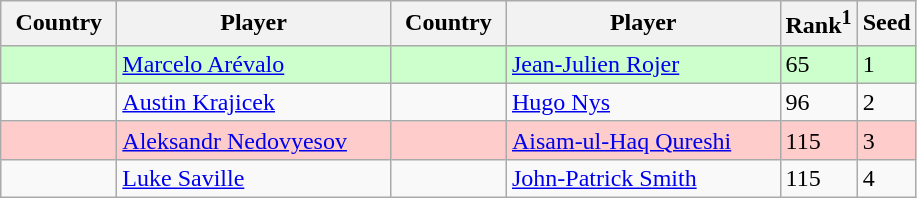<table class="sortable wikitable">
<tr>
<th width="70">Country</th>
<th width="175">Player</th>
<th width="70">Country</th>
<th width="175">Player</th>
<th>Rank<sup>1</sup></th>
<th>Seed</th>
</tr>
<tr bgcolor=#cfc>
<td></td>
<td><a href='#'>Marcelo Arévalo</a></td>
<td></td>
<td><a href='#'>Jean-Julien Rojer</a></td>
<td>65</td>
<td>1</td>
</tr>
<tr>
<td></td>
<td><a href='#'>Austin Krajicek</a></td>
<td></td>
<td><a href='#'>Hugo Nys</a></td>
<td>96</td>
<td>2</td>
</tr>
<tr bgcolor=#fcc>
<td></td>
<td><a href='#'>Aleksandr Nedovyesov</a></td>
<td></td>
<td><a href='#'>Aisam-ul-Haq Qureshi</a></td>
<td>115</td>
<td>3</td>
</tr>
<tr>
<td></td>
<td><a href='#'>Luke Saville</a></td>
<td></td>
<td><a href='#'>John-Patrick Smith</a></td>
<td>115</td>
<td>4</td>
</tr>
</table>
